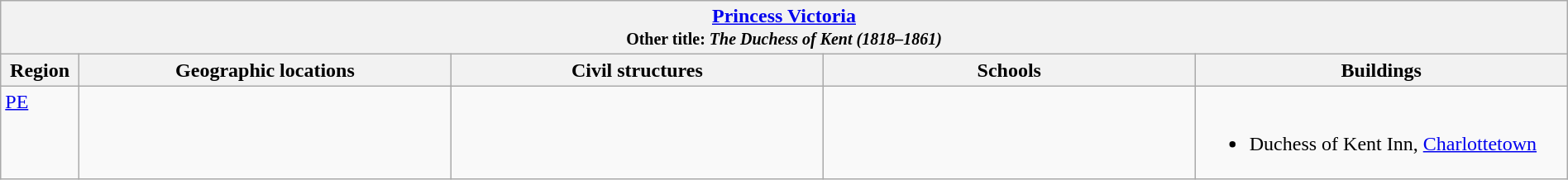<table class="wikitable" width="100%">
<tr>
<th colspan="5"> <a href='#'>Princess Victoria</a><br><small>Other title: <em>The Duchess of Kent (1818–1861)</em></small></th>
</tr>
<tr>
<th width="5%">Region</th>
<th width="23.75%">Geographic locations</th>
<th width="23.75%">Civil structures</th>
<th width="23.75%">Schools</th>
<th width="23.75%">Buildings</th>
</tr>
<tr>
<td align=left valign=top> <a href='#'>PE</a></td>
<td></td>
<td></td>
<td></td>
<td align=left valign=top><br><ul><li>Duchess of Kent Inn, <a href='#'>Charlottetown</a></li></ul></td>
</tr>
</table>
